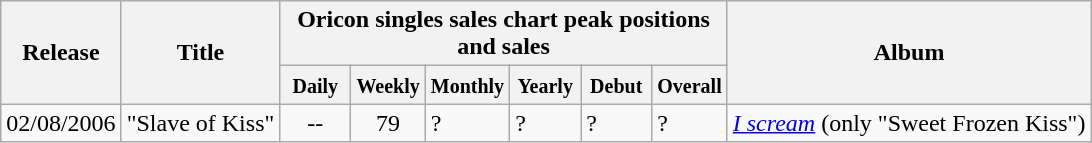<table class="wikitable">
<tr>
<th rowspan="2">Release</th>
<th rowspan="2">Title</th>
<th colspan="6">Oricon singles sales chart peak positions and sales</th>
<th rowspan="2">Album</th>
</tr>
<tr>
<th width="40"><small>Daily</small></th>
<th width="40"><small>Weekly</small></th>
<th width="40"><small>Monthly</small></th>
<th width="40"><small>Yearly</small></th>
<th width="40"><small>Debut</small></th>
<th width="40"><small>Overall</small></th>
</tr>
<tr>
<td>02/08/2006</td>
<td>"Slave of Kiss"</td>
<td align="center">--</td>
<td align="center">79</td>
<td>?</td>
<td>?</td>
<td>?</td>
<td>?</td>
<td><em><a href='#'>I scream</a></em> (only "Sweet Frozen Kiss")</td>
</tr>
</table>
